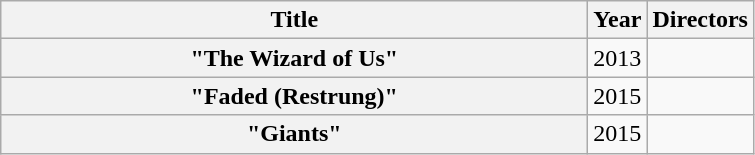<table class="wikitable plainrowheaders">
<tr>
<th style="width:24em;">Title</th>
<th style="width:1em;">Year</th>
<th scope="col">Directors</th>
</tr>
<tr>
<th scope="row">"The Wizard of Us"</th>
<td align="center">2013</td>
<td></td>
</tr>
<tr>
<th scope="row">"Faded (Restrung)"</th>
<td align="center">2015</td>
<td></td>
</tr>
<tr>
<th scope="row">"Giants"</th>
<td align="center">2015</td>
<td></td>
</tr>
</table>
